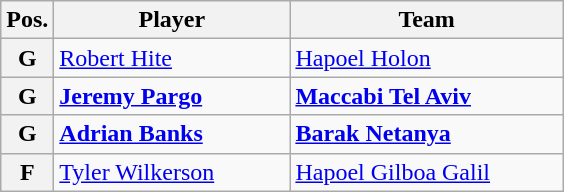<table class="wikitable">
<tr>
<th>Pos.</th>
<th width=150>Player</th>
<th width=175>Team</th>
</tr>
<tr>
<th>G</th>
<td> <a href='#'>Robert Hite</a></td>
<td><a href='#'>Hapoel Holon</a></td>
</tr>
<tr>
<th>G</th>
<td> <strong><a href='#'>Jeremy Pargo</a></strong></td>
<td><strong><a href='#'>Maccabi Tel Aviv</a></strong></td>
</tr>
<tr>
<th>G</th>
<td> <strong><a href='#'>Adrian Banks</a></strong></td>
<td><strong><a href='#'>Barak Netanya</a></strong></td>
</tr>
<tr>
<th>F</th>
<td> <a href='#'>Tyler Wilkerson</a></td>
<td><a href='#'>Hapoel Gilboa Galil</a></td>
</tr>
</table>
